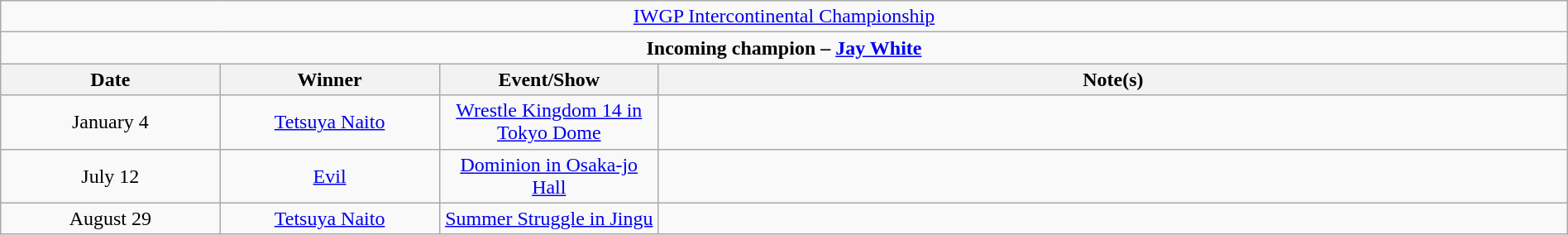<table class="wikitable" style="text-align:center; width:100%;">
<tr>
<td colspan="4" style="text-align: center;"><a href='#'>IWGP Intercontinental Championship</a></td>
</tr>
<tr>
<td colspan="4" style="text-align: center;"><strong>Incoming champion – <a href='#'>Jay White</a></strong></td>
</tr>
<tr>
<th width=14%>Date</th>
<th width=14%>Winner</th>
<th width=14%>Event/Show</th>
<th width=58%>Note(s)</th>
</tr>
<tr>
<td>January 4</td>
<td><a href='#'>Tetsuya Naito</a></td>
<td><a href='#'>Wrestle Kingdom 14 in Tokyo Dome</a><br></td>
<td></td>
</tr>
<tr>
<td>July 12</td>
<td><a href='#'>Evil</a></td>
<td><a href='#'>Dominion in Osaka-jo Hall</a></td>
<td></td>
</tr>
<tr>
<td>August 29</td>
<td><a href='#'>Tetsuya Naito</a></td>
<td><a href='#'>Summer Struggle in Jingu</a></td>
<td></td>
</tr>
</table>
